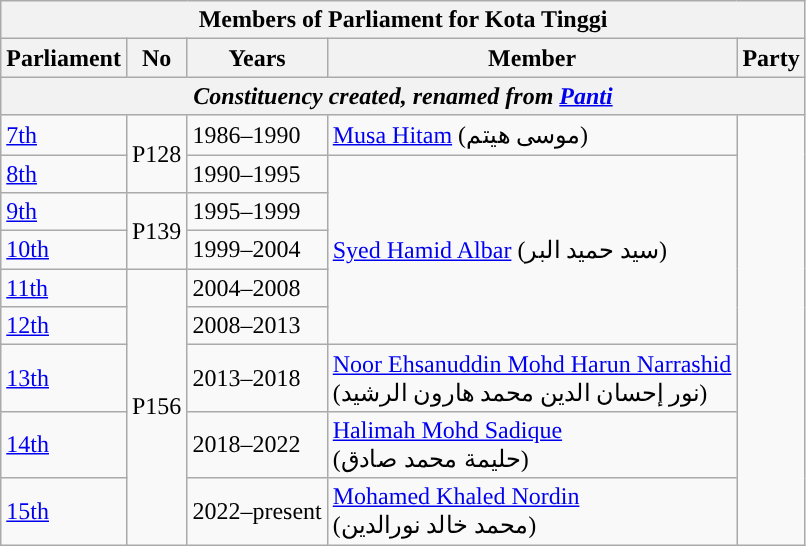<table class=wikitable>
<tr>
<th colspan="5">Members of Parliament for Kota Tinggi</th>
</tr>
<tr>
<th>Parliament</th>
<th>No</th>
<th>Years</th>
<th>Member</th>
<th>Party</th>
</tr>
<tr>
<th colspan="5" align="center"><em>Constituency created, renamed from <a href='#'>Panti</a></em></th>
</tr>
<tr>
<td><a href='#'>7th</a></td>
<td rowspan="2">P128</td>
<td>1986–1990</td>
<td><a href='#'>Musa Hitam</a> (موسى هيتم‎)</td>
<td rowspan="9"></td>
</tr>
<tr>
<td><a href='#'>8th</a></td>
<td>1990–1995</td>
<td rowspan=5><a href='#'>Syed Hamid Albar</a>  (سيد حميد البر‎)</td>
</tr>
<tr>
<td><a href='#'>9th</a></td>
<td rowspan="2">P139</td>
<td>1995–1999</td>
</tr>
<tr>
<td><a href='#'>10th</a></td>
<td>1999–2004</td>
</tr>
<tr>
<td><a href='#'>11th</a></td>
<td rowspan="5">P156</td>
<td>2004–2008</td>
</tr>
<tr>
<td><a href='#'>12th</a></td>
<td>2008–2013</td>
</tr>
<tr>
<td><a href='#'>13th</a></td>
<td>2013–2018</td>
<td><a href='#'>Noor Ehsanuddin Mohd Harun Narrashid</a>  <br>(نور إحسان الدين محمد هارون الرشيد)</td>
</tr>
<tr>
<td><a href='#'>14th</a></td>
<td>2018–2022</td>
<td><a href='#'>Halimah Mohd Sadique</a> <br> (حليمة محمد صادق‎)</td>
</tr>
<tr>
<td><a href='#'>15th</a></td>
<td>2022–present</td>
<td><a href='#'>Mohamed Khaled Nordin</a> <br> (محمد خالد نورالدين‎)</td>
</tr>
</table>
